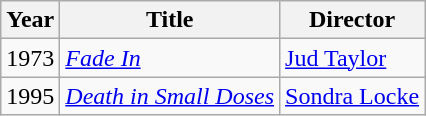<table class="wikitable">
<tr>
<th>Year</th>
<th>Title</th>
<th>Director</th>
</tr>
<tr>
<td>1973</td>
<td><em><a href='#'>Fade In</a></em></td>
<td><a href='#'>Jud Taylor</a></td>
</tr>
<tr>
<td>1995</td>
<td><em><a href='#'>Death in Small Doses</a></em></td>
<td><a href='#'>Sondra Locke</a></td>
</tr>
</table>
